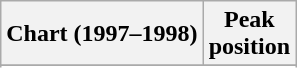<table class="wikitable sortable plainrowheaders">
<tr>
<th>Chart (1997–1998)</th>
<th>Peak<br>position</th>
</tr>
<tr>
</tr>
<tr>
</tr>
<tr>
</tr>
<tr>
</tr>
<tr>
</tr>
</table>
